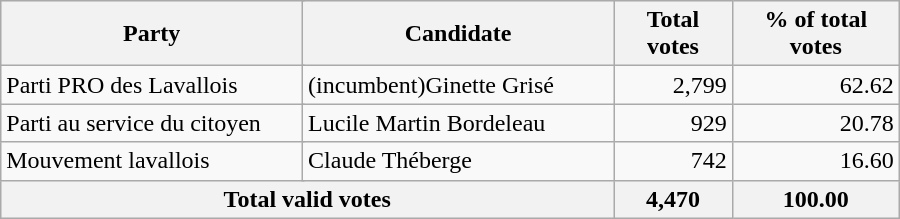<table style="width:600px;" class="wikitable">
<tr style="background-color:#E9E9E9">
<th colspan="2" style="width: 200px">Party</th>
<th colspan="1" style="width: 200px">Candidate</th>
<th align="right">Total votes</th>
<th align="right">% of total votes</th>
</tr>
<tr>
<td colspan="2" align="left">Parti PRO des Lavallois</td>
<td align="left">(incumbent)Ginette Grisé</td>
<td align="right">2,799</td>
<td align="right">62.62</td>
</tr>
<tr>
<td colspan="2" align="left">Parti au service du citoyen</td>
<td align="left">Lucile Martin Bordeleau</td>
<td align="right">929</td>
<td align="right">20.78</td>
</tr>
<tr>
<td colspan="2" align="left">Mouvement lavallois</td>
<td align="left">Claude Théberge</td>
<td align="right">742</td>
<td align="right">16.60</td>
</tr>
<tr bgcolor="#EEEEEE">
<th colspan="3"  align="left">Total valid votes</th>
<th align="right">4,470</th>
<th align="right">100.00</th>
</tr>
</table>
